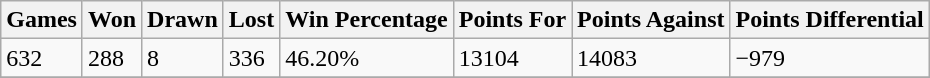<table class="wikitable">
<tr>
<th>Games</th>
<th>Won</th>
<th>Drawn</th>
<th>Lost</th>
<th>Win Percentage</th>
<th>Points For</th>
<th>Points Against</th>
<th>Points Differential</th>
</tr>
<tr>
<td>632</td>
<td>288</td>
<td>8</td>
<td>336</td>
<td>46.20%</td>
<td>13104</td>
<td>14083</td>
<td>−979</td>
</tr>
<tr>
</tr>
</table>
